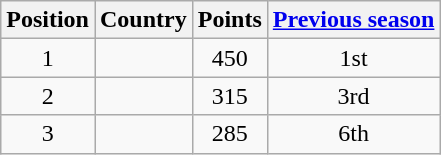<table class="wikitable">
<tr>
<th><strong>Position</strong></th>
<th><strong>Country</strong></th>
<th><strong>Points</strong></th>
<th><strong><a href='#'>Previous season</a></strong></th>
</tr>
<tr align="center">
<td>1</td>
<td align="left"></td>
<td>450</td>
<td>1st</td>
</tr>
<tr align="center">
<td>2</td>
<td align="left"></td>
<td>315</td>
<td>3rd</td>
</tr>
<tr align="center">
<td>3</td>
<td align="left"></td>
<td>285</td>
<td>6th</td>
</tr>
</table>
